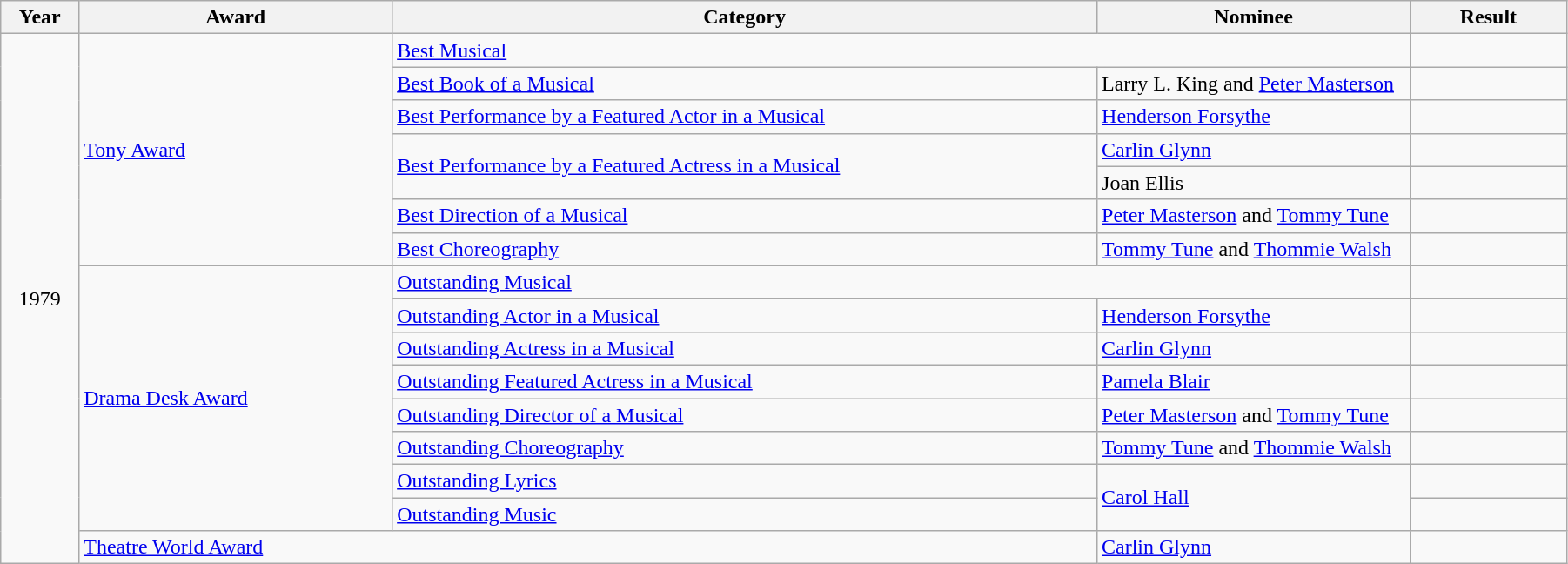<table class="wikitable" width="95%">
<tr>
<th width="5%">Year</th>
<th width="20%">Award</th>
<th width="45%">Category</th>
<th width="20%">Nominee</th>
<th width="10%">Result</th>
</tr>
<tr>
<td rowspan="16" align="center">1979</td>
<td rowspan="7"><a href='#'>Tony Award</a></td>
<td colspan="2"><a href='#'>Best Musical</a></td>
<td></td>
</tr>
<tr>
<td><a href='#'>Best Book of a Musical</a></td>
<td>Larry L. King and <a href='#'>Peter Masterson</a></td>
<td></td>
</tr>
<tr>
<td><a href='#'>Best Performance by a Featured Actor in a Musical</a></td>
<td><a href='#'>Henderson Forsythe</a></td>
<td></td>
</tr>
<tr>
<td rowspan="2"><a href='#'>Best Performance by a Featured Actress in a Musical</a></td>
<td><a href='#'>Carlin Glynn</a></td>
<td></td>
</tr>
<tr>
<td>Joan Ellis</td>
<td></td>
</tr>
<tr>
<td><a href='#'>Best Direction of a Musical</a></td>
<td><a href='#'>Peter Masterson</a> and <a href='#'>Tommy Tune</a></td>
<td></td>
</tr>
<tr>
<td><a href='#'>Best Choreography</a></td>
<td><a href='#'>Tommy Tune</a> and <a href='#'>Thommie Walsh</a></td>
<td></td>
</tr>
<tr>
<td rowspan="8"><a href='#'>Drama Desk Award</a></td>
<td colspan="2"><a href='#'>Outstanding Musical</a></td>
<td></td>
</tr>
<tr>
<td><a href='#'>Outstanding Actor in a Musical</a></td>
<td><a href='#'>Henderson Forsythe</a></td>
<td></td>
</tr>
<tr>
<td><a href='#'>Outstanding Actress in a Musical</a></td>
<td><a href='#'>Carlin Glynn</a></td>
<td></td>
</tr>
<tr>
<td><a href='#'>Outstanding Featured Actress in a Musical</a></td>
<td><a href='#'>Pamela Blair</a></td>
<td></td>
</tr>
<tr>
<td><a href='#'>Outstanding Director of a Musical</a></td>
<td><a href='#'>Peter Masterson</a> and <a href='#'>Tommy Tune</a></td>
<td></td>
</tr>
<tr>
<td><a href='#'>Outstanding Choreography</a></td>
<td><a href='#'>Tommy Tune</a> and <a href='#'>Thommie Walsh</a></td>
<td></td>
</tr>
<tr>
<td><a href='#'>Outstanding Lyrics</a></td>
<td rowspan="2"><a href='#'>Carol Hall</a></td>
<td></td>
</tr>
<tr>
<td><a href='#'>Outstanding Music</a></td>
<td></td>
</tr>
<tr>
<td colspan="2"><a href='#'>Theatre World Award</a></td>
<td><a href='#'>Carlin Glynn</a></td>
<td></td>
</tr>
</table>
